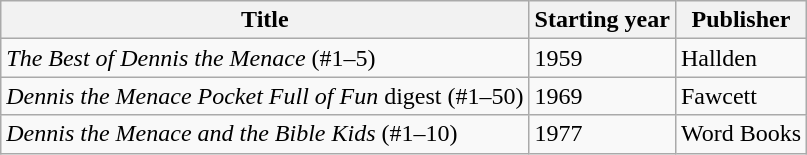<table class="wikitable">
<tr>
<th>Title</th>
<th>Starting year</th>
<th>Publisher</th>
</tr>
<tr>
<td><em>The Best of Dennis the Menace</em> (#1–5)</td>
<td>1959</td>
<td>Hallden</td>
</tr>
<tr>
<td><em>Dennis the Menace Pocket Full of Fun</em> digest (#1–50)</td>
<td>1969</td>
<td>Fawcett</td>
</tr>
<tr>
<td><em>Dennis the Menace and the Bible Kids</em> (#1–10)</td>
<td>1977</td>
<td>Word Books</td>
</tr>
</table>
